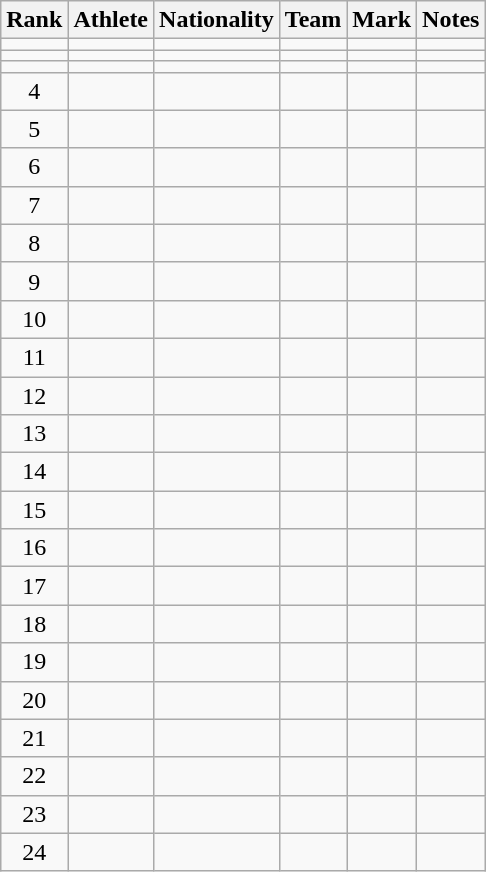<table class="wikitable sortable plainrowheaders" style="text-align:center">
<tr>
<th scope="col">Rank</th>
<th scope="col">Athlete</th>
<th scope="col">Nationality</th>
<th scope="col">Team</th>
<th scope="col">Mark</th>
<th scope="col">Notes</th>
</tr>
<tr>
<td></td>
<td align=left></td>
<td align=left></td>
<td></td>
<td></td>
<td></td>
</tr>
<tr>
<td></td>
<td align=left></td>
<td align=left></td>
<td></td>
<td></td>
<td></td>
</tr>
<tr>
<td></td>
<td align=left></td>
<td align=left></td>
<td></td>
<td></td>
<td></td>
</tr>
<tr>
<td>4</td>
<td align=left></td>
<td align=left></td>
<td></td>
<td></td>
<td></td>
</tr>
<tr>
<td>5</td>
<td align=left></td>
<td align=left></td>
<td></td>
<td></td>
<td></td>
</tr>
<tr>
<td>6</td>
<td align=left></td>
<td align=left></td>
<td></td>
<td></td>
<td></td>
</tr>
<tr>
<td>7</td>
<td align=left></td>
<td align=left></td>
<td></td>
<td></td>
<td></td>
</tr>
<tr>
<td>8</td>
<td align=left></td>
<td align=left></td>
<td></td>
<td></td>
<td></td>
</tr>
<tr>
<td>9</td>
<td align=left></td>
<td align=left></td>
<td></td>
<td></td>
<td></td>
</tr>
<tr>
<td>10</td>
<td align=left></td>
<td align=left></td>
<td></td>
<td></td>
<td></td>
</tr>
<tr>
<td>11</td>
<td align=left></td>
<td align=left></td>
<td></td>
<td></td>
<td></td>
</tr>
<tr>
<td>12</td>
<td align=left></td>
<td align=left></td>
<td></td>
<td></td>
<td></td>
</tr>
<tr>
<td>13</td>
<td align=left></td>
<td align=left></td>
<td></td>
<td></td>
<td></td>
</tr>
<tr>
<td>14</td>
<td align=left></td>
<td align=left></td>
<td></td>
<td></td>
<td></td>
</tr>
<tr>
<td>15</td>
<td align=left></td>
<td align=left></td>
<td></td>
<td></td>
<td></td>
</tr>
<tr>
<td>16</td>
<td align=left></td>
<td align=left></td>
<td></td>
<td></td>
<td></td>
</tr>
<tr>
<td>17</td>
<td align=left></td>
<td align=left></td>
<td></td>
<td></td>
<td></td>
</tr>
<tr>
<td>18</td>
<td align=left></td>
<td align=left></td>
<td></td>
<td></td>
<td></td>
</tr>
<tr>
<td>19</td>
<td align=left></td>
<td align=left></td>
<td></td>
<td></td>
<td></td>
</tr>
<tr>
<td>20</td>
<td align=left></td>
<td align=left></td>
<td></td>
<td></td>
<td></td>
</tr>
<tr>
<td>21</td>
<td align=left></td>
<td align=left></td>
<td></td>
<td></td>
<td></td>
</tr>
<tr>
<td>22</td>
<td align=left></td>
<td align=left></td>
<td></td>
<td></td>
<td></td>
</tr>
<tr>
<td>23</td>
<td align=left></td>
<td align=left></td>
<td></td>
<td></td>
<td></td>
</tr>
<tr>
<td>24</td>
<td align=left></td>
<td align=left></td>
<td></td>
<td></td>
<td></td>
</tr>
</table>
